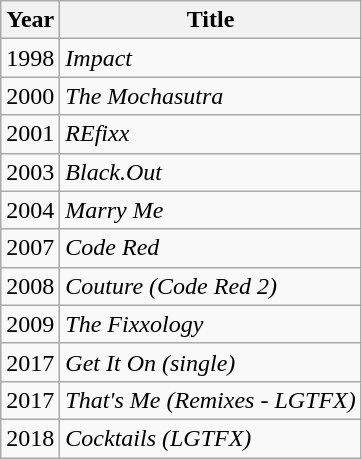<table class="wikitable">
<tr>
<th>Year</th>
<th>Title</th>
</tr>
<tr>
<td>1998</td>
<td><em>Impact</em></td>
</tr>
<tr>
<td>2000</td>
<td><em>The Mochasutra</em></td>
</tr>
<tr>
<td>2001</td>
<td><em>REfixx</em></td>
</tr>
<tr>
<td>2003</td>
<td><em>Black.Out</em></td>
</tr>
<tr>
<td>2004</td>
<td><em>Marry Me</em></td>
</tr>
<tr>
<td>2007</td>
<td><em>Code Red</em></td>
</tr>
<tr>
<td>2008</td>
<td><em>Couture (Code Red 2)</em></td>
</tr>
<tr>
<td>2009</td>
<td><em>The Fixxology</em></td>
</tr>
<tr>
<td>2017</td>
<td><em>Get It On (single)</em></td>
</tr>
<tr>
<td>2017</td>
<td><em>That's Me (Remixes - LGTFX)</em></td>
</tr>
<tr>
<td>2018</td>
<td><em>Cocktails (LGTFX)</em></td>
</tr>
</table>
